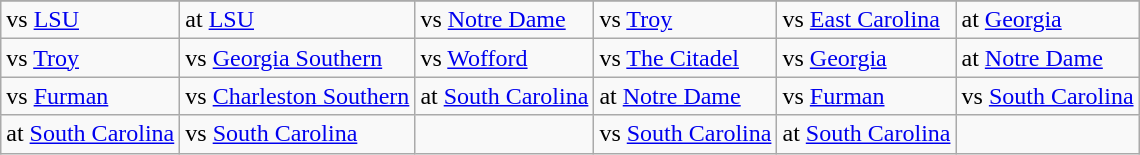<table class="wikitable">
<tr>
</tr>
<tr>
<td>vs <a href='#'>LSU</a></td>
<td>at <a href='#'>LSU</a></td>
<td>vs <a href='#'>Notre Dame</a></td>
<td>vs <a href='#'>Troy</a></td>
<td>vs <a href='#'>East Carolina</a></td>
<td>at <a href='#'>Georgia</a></td>
</tr>
<tr>
<td>vs <a href='#'>Troy</a></td>
<td>vs <a href='#'>Georgia Southern</a></td>
<td>vs <a href='#'>Wofford</a></td>
<td>vs <a href='#'>The Citadel</a></td>
<td>vs <a href='#'>Georgia</a></td>
<td>at <a href='#'>Notre Dame</a></td>
</tr>
<tr>
<td>vs <a href='#'>Furman</a></td>
<td>vs <a href='#'>Charleston Southern</a></td>
<td>at <a href='#'>South Carolina</a></td>
<td>at <a href='#'>Notre Dame</a></td>
<td>vs <a href='#'>Furman</a></td>
<td>vs <a href='#'>South Carolina</a></td>
</tr>
<tr>
<td>at <a href='#'>South Carolina</a></td>
<td>vs <a href='#'>South Carolina</a></td>
<td></td>
<td>vs <a href='#'>South Carolina</a></td>
<td>at <a href='#'>South Carolina</a></td>
<td></td>
</tr>
</table>
